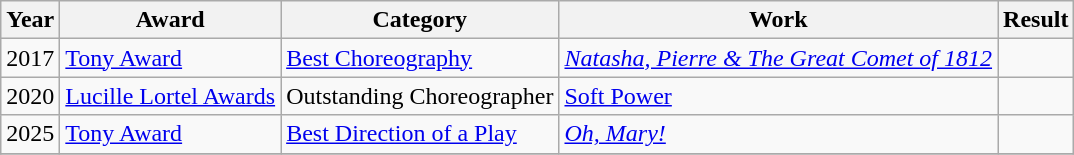<table class="wikitable">
<tr>
<th>Year</th>
<th><strong>Award</strong></th>
<th><strong>Category</strong></th>
<th><strong>Work</strong></th>
<th><strong>Result</strong></th>
</tr>
<tr>
<td>2017</td>
<td><a href='#'>Tony Award</a></td>
<td><a href='#'>Best Choreography</a></td>
<td><em><a href='#'>Natasha, Pierre & The Great Comet of 1812</a></em></td>
<td></td>
</tr>
<tr>
<td>2020</td>
<td><a href='#'>Lucille Lortel Awards</a></td>
<td>Outstanding Choreographer</td>
<td><a href='#'>Soft Power</a></td>
<td></td>
</tr>
<tr>
<td>2025</td>
<td><a href='#'>Tony Award</a></td>
<td><a href='#'>Best Direction of a Play</a></td>
<td><em><a href='#'>Oh, Mary!</a></em></td>
<td></td>
</tr>
<tr>
</tr>
</table>
